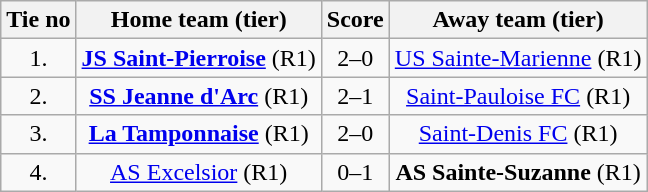<table class="wikitable" style="text-align: center">
<tr>
<th>Tie no</th>
<th>Home team (tier)</th>
<th>Score</th>
<th>Away team (tier)</th>
</tr>
<tr>
<td>1.</td>
<td> <strong><a href='#'>JS Saint-Pierroise</a></strong> (R1)</td>
<td>2–0</td>
<td><a href='#'>US Sainte-Marienne</a> (R1) </td>
</tr>
<tr>
<td>2.</td>
<td> <strong><a href='#'>SS Jeanne d'Arc</a></strong> (R1)</td>
<td>2–1 </td>
<td><a href='#'>Saint-Pauloise FC</a> (R1) </td>
</tr>
<tr>
<td>3.</td>
<td> <strong><a href='#'>La Tamponnaise</a></strong> (R1)</td>
<td>2–0</td>
<td><a href='#'>Saint-Denis FC</a> (R1) </td>
</tr>
<tr>
<td>4.</td>
<td> <a href='#'>AS Excelsior</a> (R1)</td>
<td>0–1</td>
<td><strong>AS Sainte-Suzanne</strong> (R1) </td>
</tr>
</table>
